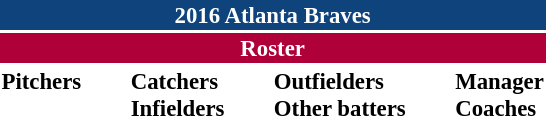<table class="toccolours" style="font-size: 95%;">
<tr>
<th colspan="10" style="background:#0f437c; color:#fff; text-align:center;">2016 Atlanta Braves</th>
</tr>
<tr>
<td colspan="10" style="background:#af0039; color:white; text-align:center;"><strong>Roster</strong></td>
</tr>
<tr>
<td valign="top"><strong>Pitchers</strong><br>

































</td>
<td style="width:25px;"></td>
<td valign="top"><strong>Catchers</strong><br>


<strong>Infielders</strong>












</td>
<td style="width:25px;"></td>
<td valign="top"><strong>Outfielders</strong><br>







<strong>Other batters</strong>
</td>
<td style="width:25px;"></td>
<td valign="top"><strong>Manager</strong><br>

<strong>Coaches</strong>
 
 
 
 
  
  
 
 
 
 
 
 </td>
</tr>
</table>
